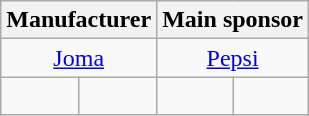<table class="wikitable">
<tr>
<th colspan=2>Manufacturer</th>
<th colspan=2>Main sponsor</th>
</tr>
<tr align=center>
<td colspan=2><a href='#'>Joma</a></td>
<td colspan=2><a href='#'>Pepsi</a></td>
</tr>
<tr>
<td><br></td>
<td><br></td>
<td><br></td>
<td><br></td>
</tr>
</table>
